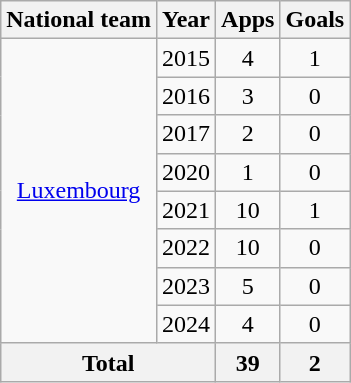<table class="wikitable" style="text-align:center">
<tr>
<th>National team</th>
<th>Year</th>
<th>Apps</th>
<th>Goals</th>
</tr>
<tr>
<td rowspan="8"><a href='#'>Luxembourg</a></td>
<td>2015</td>
<td>4</td>
<td>1</td>
</tr>
<tr>
<td>2016</td>
<td>3</td>
<td>0</td>
</tr>
<tr>
<td>2017</td>
<td>2</td>
<td>0</td>
</tr>
<tr>
<td>2020</td>
<td>1</td>
<td>0</td>
</tr>
<tr>
<td>2021</td>
<td>10</td>
<td>1</td>
</tr>
<tr>
<td>2022</td>
<td>10</td>
<td>0</td>
</tr>
<tr>
<td>2023</td>
<td>5</td>
<td>0</td>
</tr>
<tr>
<td>2024</td>
<td>4</td>
<td>0</td>
</tr>
<tr>
<th colspan="2">Total</th>
<th>39</th>
<th>2</th>
</tr>
</table>
